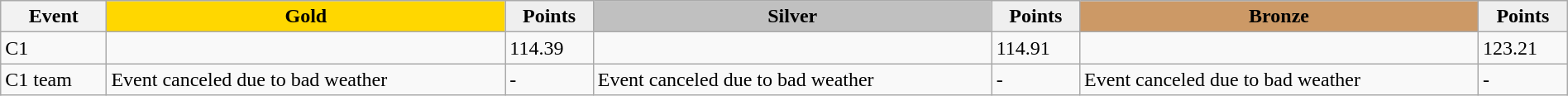<table class="wikitable" width=100%>
<tr>
<th>Event</th>
<td align=center bgcolor="gold"><strong>Gold</strong></td>
<td align=center bgcolor="EFEFEF"><strong>Points</strong></td>
<td align=center bgcolor="silver"><strong>Silver</strong></td>
<td align=center bgcolor="EFEFEF"><strong>Points</strong></td>
<td align=center bgcolor="CC9966"><strong>Bronze</strong></td>
<td align=center bgcolor="EFEFEF"><strong>Points</strong></td>
</tr>
<tr>
<td>C1</td>
<td></td>
<td>114.39</td>
<td></td>
<td>114.91</td>
<td></td>
<td>123.21</td>
</tr>
<tr>
<td>C1 team</td>
<td>Event canceled due to bad weather</td>
<td>-</td>
<td>Event canceled due to bad weather</td>
<td>-</td>
<td>Event canceled due to bad weather</td>
<td>-</td>
</tr>
</table>
